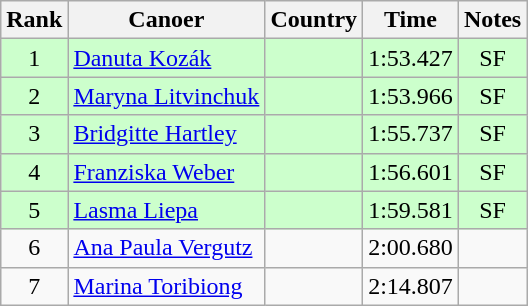<table class="wikitable" style="text-align:center;">
<tr>
<th>Rank</th>
<th>Canoer</th>
<th>Country</th>
<th>Time</th>
<th>Notes</th>
</tr>
<tr bgcolor=ccffcc>
<td>1</td>
<td align="left"><a href='#'>Danuta Kozák</a></td>
<td align=left></td>
<td>1:53.427</td>
<td>SF</td>
</tr>
<tr bgcolor=ccffcc>
<td>2</td>
<td align="left"><a href='#'>Maryna Litvinchuk</a></td>
<td align=left></td>
<td>1:53.966</td>
<td>SF</td>
</tr>
<tr bgcolor=ccffcc>
<td>3</td>
<td align="left"><a href='#'>Bridgitte Hartley</a></td>
<td align=left></td>
<td>1:55.737</td>
<td>SF</td>
</tr>
<tr bgcolor=ccffcc>
<td>4</td>
<td align="left"><a href='#'>Franziska Weber</a></td>
<td align=left></td>
<td>1:56.601</td>
<td>SF</td>
</tr>
<tr bgcolor=ccffcc>
<td>5</td>
<td align="left"><a href='#'>Lasma Liepa</a></td>
<td align=left></td>
<td>1:59.581</td>
<td>SF</td>
</tr>
<tr>
<td>6</td>
<td align="left"><a href='#'>Ana Paula Vergutz</a></td>
<td align=left></td>
<td>2:00.680</td>
<td></td>
</tr>
<tr>
<td>7</td>
<td align="left"><a href='#'>Marina Toribiong</a></td>
<td align=left></td>
<td>2:14.807</td>
<td></td>
</tr>
</table>
